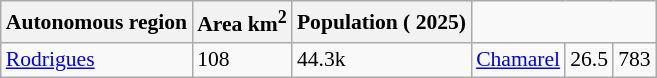<table class="wikitable" style="text-align:left; font-size:90%;";">
<tr style="font-size:100%; text-align:right;">
<th>Autonomous region</th>
<th>Area km<sup>2</sup></th>
<th>Population ( 2025)</th>
</tr>
<tr>
<td><a href='#'>Rodrigues</a></td>
<td>108</td>
<td>44.3k</td>
<td><a href='#'>Chamarel</a></td>
<td>26.5</td>
<td>783</td>
</tr>
</table>
